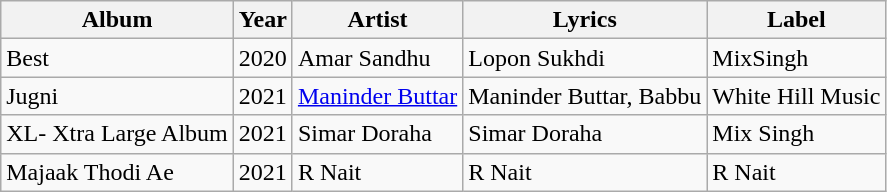<table class="wikitable">
<tr>
<th>Album</th>
<th>Year</th>
<th>Artist</th>
<th>Lyrics</th>
<th>Label</th>
</tr>
<tr>
<td>Best</td>
<td>2020</td>
<td>Amar Sandhu</td>
<td>Lopon Sukhdi</td>
<td>MixSingh</td>
</tr>
<tr>
<td>Jugni</td>
<td>2021</td>
<td><a href='#'>Maninder Buttar</a></td>
<td>Maninder Buttar,  Babbu</td>
<td>White Hill Music</td>
</tr>
<tr>
<td>XL- Xtra Large Album</td>
<td>2021</td>
<td>Simar Doraha</td>
<td>Simar Doraha</td>
<td>Mix Singh</td>
</tr>
<tr>
<td>Majaak Thodi Ae</td>
<td>2021</td>
<td>R Nait</td>
<td>R Nait</td>
<td>R Nait</td>
</tr>
</table>
